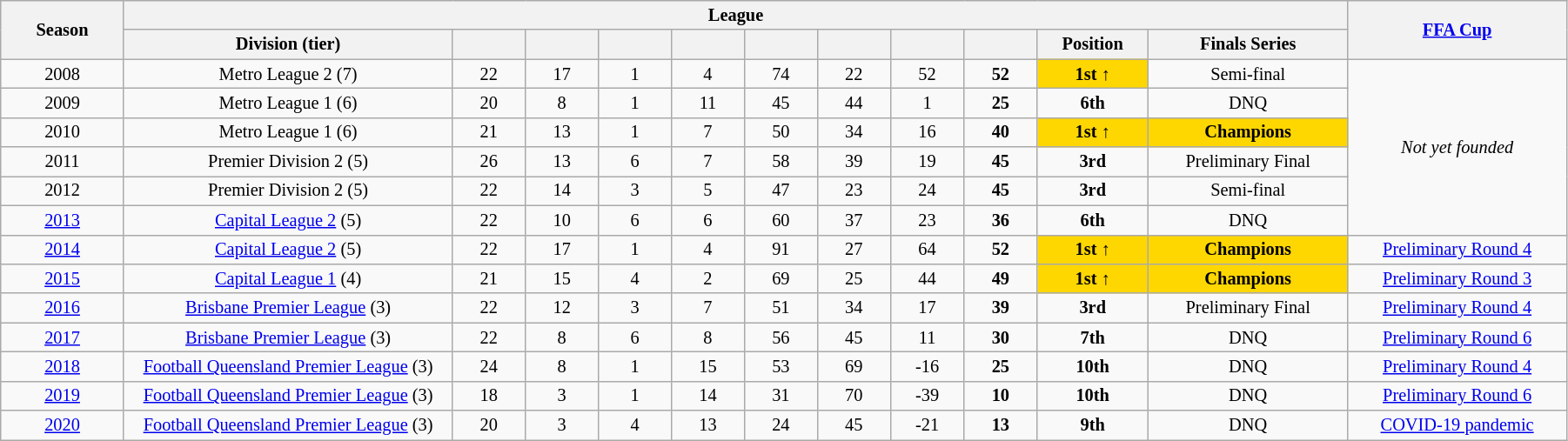<table class="wikitable" style="text-align:center; font-size:85%;width:95%; text-align:center">
<tr>
<th rowspan=2 width=3%>Season</th>
<th rowspan=1 colspan=11 width=28%>League</th>
<th rowspan=2 width=6%><a href='#'>FFA Cup</a></th>
</tr>
<tr>
<th width=9%>Division (tier)</th>
<th width=2%></th>
<th width=2%></th>
<th width=2%></th>
<th width=2%></th>
<th width=2%></th>
<th width=2%></th>
<th width=2%></th>
<th width=2%></th>
<th width=2%>Position</th>
<th width=5%>Finals Series</th>
</tr>
<tr>
<td>2008</td>
<td>Metro League 2 (7)</td>
<td>22</td>
<td>17</td>
<td>1</td>
<td>4</td>
<td>74</td>
<td>22</td>
<td>52</td>
<td><strong>52</strong></td>
<td bgcolor=gold><strong>1st ↑</strong></td>
<td>Semi-final</td>
<td rowspan=6><em>Not yet founded</em></td>
</tr>
<tr>
<td>2009</td>
<td>Metro League 1 (6)</td>
<td>20</td>
<td>8</td>
<td>1</td>
<td>11</td>
<td>45</td>
<td>44</td>
<td>1</td>
<td><strong>25</strong></td>
<td><strong>6th</strong></td>
<td>DNQ</td>
</tr>
<tr>
<td>2010</td>
<td>Metro League 1 (6)</td>
<td>21</td>
<td>13</td>
<td>1</td>
<td>7</td>
<td>50</td>
<td>34</td>
<td>16</td>
<td><strong>40</strong></td>
<td bgcolor=gold><strong>1st ↑</strong></td>
<td bgcolor=gold><strong>Champions</strong></td>
</tr>
<tr>
<td>2011</td>
<td>Premier Division 2 (5)</td>
<td>26</td>
<td>13</td>
<td>6</td>
<td>7</td>
<td>58</td>
<td>39</td>
<td>19</td>
<td><strong>45</strong></td>
<td><strong>3rd</strong></td>
<td>Preliminary Final</td>
</tr>
<tr>
<td>2012</td>
<td>Premier Division 2 (5)</td>
<td>22</td>
<td>14</td>
<td>3</td>
<td>5</td>
<td>47</td>
<td>23</td>
<td>24</td>
<td><strong>45</strong></td>
<td><strong>3rd</strong></td>
<td>Semi-final</td>
</tr>
<tr>
<td><a href='#'>2013</a></td>
<td><a href='#'>Capital League 2</a> (5)</td>
<td>22</td>
<td>10</td>
<td>6</td>
<td>6</td>
<td>60</td>
<td>37</td>
<td>23</td>
<td><strong>36</strong></td>
<td><strong>6th</strong></td>
<td>DNQ</td>
</tr>
<tr>
<td><a href='#'>2014</a></td>
<td><a href='#'>Capital League 2</a> (5)</td>
<td>22</td>
<td>17</td>
<td>1</td>
<td>4</td>
<td>91</td>
<td>27</td>
<td>64</td>
<td><strong>52</strong></td>
<td bgcolor=gold><strong>1st ↑</strong></td>
<td bgcolor=gold><strong>Champions</strong></td>
<td><a href='#'>Preliminary Round 4</a></td>
</tr>
<tr>
<td><a href='#'>2015</a></td>
<td><a href='#'>Capital League 1</a> (4)</td>
<td>21</td>
<td>15</td>
<td>4</td>
<td>2</td>
<td>69</td>
<td>25</td>
<td>44</td>
<td><strong>49</strong></td>
<td bgcolor=gold><strong>1st ↑</strong></td>
<td bgcolor=gold><strong>Champions</strong></td>
<td><a href='#'>Preliminary Round 3</a></td>
</tr>
<tr>
<td><a href='#'>2016</a></td>
<td><a href='#'>Brisbane Premier League</a> (3)</td>
<td>22</td>
<td>12</td>
<td>3</td>
<td>7</td>
<td>51</td>
<td>34</td>
<td>17</td>
<td><strong>39</strong></td>
<td><strong>3rd</strong></td>
<td>Preliminary Final</td>
<td><a href='#'>Preliminary Round 4</a></td>
</tr>
<tr>
<td><a href='#'>2017</a></td>
<td><a href='#'>Brisbane Premier League</a> (3)</td>
<td>22</td>
<td>8</td>
<td>6</td>
<td>8</td>
<td>56</td>
<td>45</td>
<td>11</td>
<td><strong>30</strong></td>
<td><strong>7th</strong></td>
<td>DNQ</td>
<td><a href='#'>Preliminary Round 6</a></td>
</tr>
<tr>
<td><a href='#'>2018</a></td>
<td><a href='#'>Football Queensland Premier League</a> (3)</td>
<td>24</td>
<td>8</td>
<td>1</td>
<td>15</td>
<td>53</td>
<td>69</td>
<td>-16</td>
<td><strong>25</strong></td>
<td><strong>10th</strong></td>
<td>DNQ</td>
<td><a href='#'>Preliminary Round 4</a></td>
</tr>
<tr>
<td><a href='#'>2019</a></td>
<td><a href='#'>Football Queensland Premier League</a> (3)</td>
<td>18</td>
<td>3</td>
<td>1</td>
<td>14</td>
<td>31</td>
<td>70</td>
<td>-39</td>
<td><strong>10</strong></td>
<td><strong>10th</strong></td>
<td>DNQ</td>
<td><a href='#'>Preliminary Round 6</a></td>
</tr>
<tr>
<td><a href='#'>2020</a></td>
<td><a href='#'>Football Queensland Premier League</a> (3)</td>
<td>20</td>
<td>3</td>
<td>4</td>
<td>13</td>
<td>24</td>
<td>45</td>
<td>-21</td>
<td><strong>13</strong></td>
<td><strong>9th</strong></td>
<td>DNQ</td>
<td><a href='#'>COVID-19 pandemic</a></td>
</tr>
</table>
